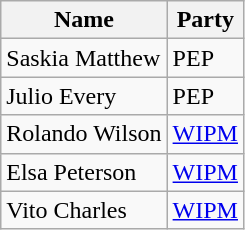<table class="wikitable">
<tr>
<th>Name</th>
<th>Party</th>
</tr>
<tr>
<td>Saskia Matthew</td>
<td>PEP</td>
</tr>
<tr>
<td>Julio Every</td>
<td>PEP</td>
</tr>
<tr>
<td>Rolando Wilson</td>
<td><a href='#'>WIPM</a></td>
</tr>
<tr>
<td>Elsa Peterson</td>
<td><a href='#'>WIPM</a></td>
</tr>
<tr>
<td>Vito Charles</td>
<td><a href='#'>WIPM</a></td>
</tr>
</table>
